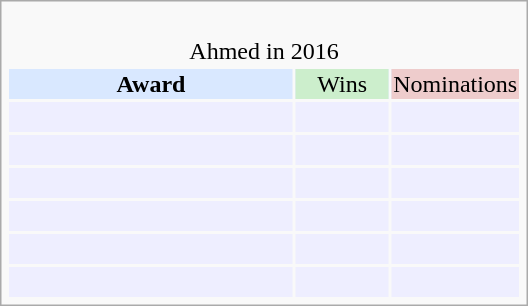<table class="infobox" style="width: 22em; text-align: left; vertical-align: middle;">
<tr>
<td colspan="3" style="text-align:center;"> <br> Ahmed in 2016</td>
</tr>
<tr style="background:#d9e8ff; text-align:center;">
<th style="vertical-align: middle;">Award</th>
<td style="background:#cec; width:60px;">Wins</td>
<td style="background:#ecc; width:60px;">Nominations</td>
</tr>
<tr style="background:#eef;">
<td style="text-align:center;"><br></td>
<td></td>
<td></td>
</tr>
<tr style="background:#eef;">
<td style="text-align:center;"><br></td>
<td></td>
<td></td>
</tr>
<tr style="background:#eef;">
<td style="text-align:center;"><br></td>
<td></td>
<td></td>
</tr>
<tr style="background:#eef;">
<td style="text-align:center;"><br></td>
<td></td>
<td></td>
</tr>
<tr style="background:#eef;">
<td style="text-align:center;"><br></td>
<td></td>
<td></td>
</tr>
<tr style="background:#eef;">
<td style="text-align:center;"><br></td>
<td></td>
<td></td>
</tr>
</table>
